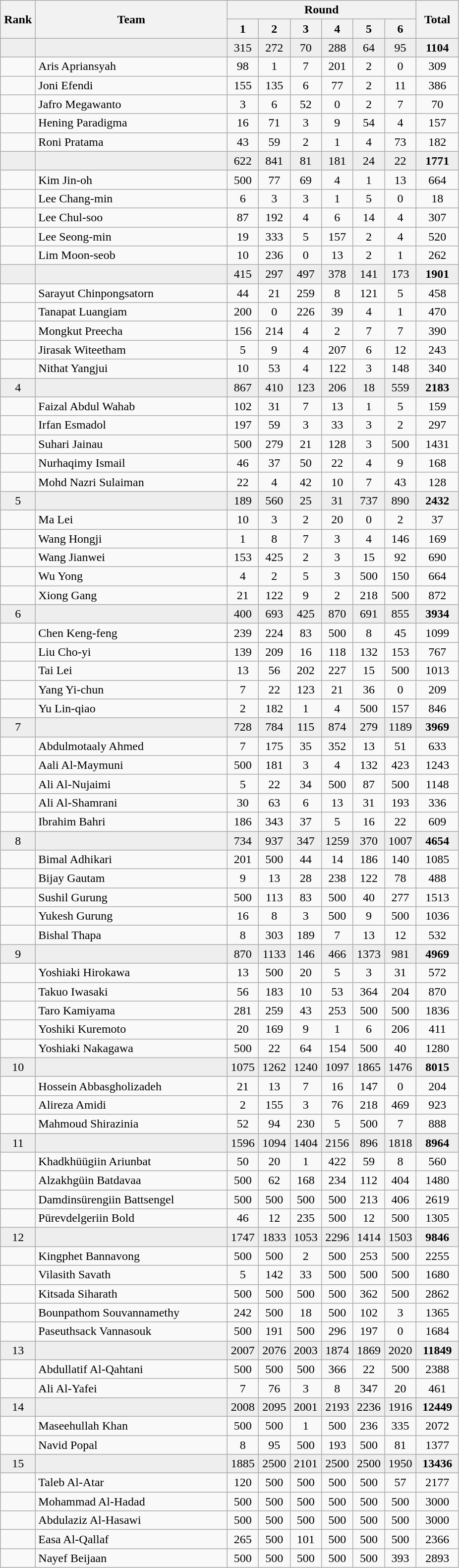<table class=wikitable style="text-align:center">
<tr>
<th rowspan="2" width=40>Rank</th>
<th rowspan="2" width=250>Team</th>
<th colspan="6">Round</th>
<th rowspan="2" width=50>Total</th>
</tr>
<tr>
<th width=35>1</th>
<th width=35>2</th>
<th width=35>3</th>
<th width=35>4</th>
<th width=35>5</th>
<th width=35>6</th>
</tr>
<tr style="background:#eeeeee;">
<td></td>
<td align=left></td>
<td>315</td>
<td>272</td>
<td>70</td>
<td>288</td>
<td>64</td>
<td>95</td>
<td><strong>1104</strong></td>
</tr>
<tr>
<td></td>
<td align=left>Aris Apriansyah</td>
<td>98</td>
<td>1</td>
<td>7</td>
<td>201</td>
<td>2</td>
<td>0</td>
<td>309</td>
</tr>
<tr>
<td></td>
<td align=left>Joni Efendi</td>
<td>155</td>
<td>135</td>
<td>6</td>
<td>77</td>
<td>2</td>
<td>11</td>
<td>386</td>
</tr>
<tr>
<td></td>
<td align=left>Jafro Megawanto</td>
<td>3</td>
<td>6</td>
<td>52</td>
<td>0</td>
<td>2</td>
<td>7</td>
<td>70</td>
</tr>
<tr>
<td></td>
<td align=left>Hening Paradigma</td>
<td>16</td>
<td>71</td>
<td>3</td>
<td>9</td>
<td>54</td>
<td>4</td>
<td>157</td>
</tr>
<tr>
<td></td>
<td align=left>Roni Pratama</td>
<td>43</td>
<td>59</td>
<td>2</td>
<td>1</td>
<td>4</td>
<td>73</td>
<td>182</td>
</tr>
<tr style="background:#eeeeee;">
<td></td>
<td align=left></td>
<td>622</td>
<td>841</td>
<td>81</td>
<td>181</td>
<td>24</td>
<td>22</td>
<td><strong>1771</strong></td>
</tr>
<tr>
<td></td>
<td align=left>Kim Jin-oh</td>
<td>500</td>
<td>77</td>
<td>69</td>
<td>4</td>
<td>1</td>
<td>13</td>
<td>664</td>
</tr>
<tr>
<td></td>
<td align=left>Lee Chang-min</td>
<td>6</td>
<td>3</td>
<td>3</td>
<td>1</td>
<td>5</td>
<td>0</td>
<td>18</td>
</tr>
<tr>
<td></td>
<td align=left>Lee Chul-soo</td>
<td>87</td>
<td>192</td>
<td>4</td>
<td>6</td>
<td>14</td>
<td>4</td>
<td>307</td>
</tr>
<tr>
<td></td>
<td align=left>Lee Seong-min</td>
<td>19</td>
<td>333</td>
<td>5</td>
<td>157</td>
<td>2</td>
<td>4</td>
<td>520</td>
</tr>
<tr>
<td></td>
<td align=left>Lim Moon-seob</td>
<td>10</td>
<td>236</td>
<td>0</td>
<td>13</td>
<td>2</td>
<td>1</td>
<td>262</td>
</tr>
<tr style="background:#eeeeee;">
<td></td>
<td align=left></td>
<td>415</td>
<td>297</td>
<td>497</td>
<td>378</td>
<td>141</td>
<td>173</td>
<td><strong>1901</strong></td>
</tr>
<tr>
<td></td>
<td align=left>Sarayut Chinpongsatorn</td>
<td>44</td>
<td>21</td>
<td>259</td>
<td>8</td>
<td>121</td>
<td>5</td>
<td>458</td>
</tr>
<tr>
<td></td>
<td align=left>Tanapat Luangiam</td>
<td>200</td>
<td>0</td>
<td>226</td>
<td>39</td>
<td>4</td>
<td>1</td>
<td>470</td>
</tr>
<tr>
<td></td>
<td align=left>Mongkut Preecha</td>
<td>156</td>
<td>214</td>
<td>4</td>
<td>2</td>
<td>7</td>
<td>7</td>
<td>390</td>
</tr>
<tr>
<td></td>
<td align=left>Jirasak Witeetham</td>
<td>5</td>
<td>9</td>
<td>4</td>
<td>207</td>
<td>6</td>
<td>12</td>
<td>243</td>
</tr>
<tr>
<td></td>
<td align=left>Nithat Yangjui</td>
<td>10</td>
<td>53</td>
<td>4</td>
<td>122</td>
<td>3</td>
<td>148</td>
<td>340</td>
</tr>
<tr style="background:#eeeeee;">
<td>4</td>
<td align=left></td>
<td>867</td>
<td>410</td>
<td>123</td>
<td>206</td>
<td>18</td>
<td>559</td>
<td><strong>2183</strong></td>
</tr>
<tr>
<td></td>
<td align=left>Faizal Abdul Wahab</td>
<td>102</td>
<td>31</td>
<td>7</td>
<td>13</td>
<td>1</td>
<td>5</td>
<td>159</td>
</tr>
<tr>
<td></td>
<td align=left>Irfan Esmadol</td>
<td>197</td>
<td>59</td>
<td>3</td>
<td>33</td>
<td>3</td>
<td>2</td>
<td>297</td>
</tr>
<tr>
<td></td>
<td align=left>Suhari Jainau</td>
<td>500</td>
<td>279</td>
<td>21</td>
<td>128</td>
<td>3</td>
<td>500</td>
<td>1431</td>
</tr>
<tr>
<td></td>
<td align=left>Nurhaqimy Ismail</td>
<td>46</td>
<td>37</td>
<td>50</td>
<td>22</td>
<td>4</td>
<td>9</td>
<td>168</td>
</tr>
<tr>
<td></td>
<td align=left>Mohd Nazri Sulaiman</td>
<td>22</td>
<td>4</td>
<td>42</td>
<td>10</td>
<td>7</td>
<td>43</td>
<td>128</td>
</tr>
<tr style="background:#eeeeee;">
<td>5</td>
<td align=left></td>
<td>189</td>
<td>560</td>
<td>25</td>
<td>31</td>
<td>737</td>
<td>890</td>
<td><strong>2432</strong></td>
</tr>
<tr>
<td></td>
<td align=left>Ma Lei</td>
<td>10</td>
<td>3</td>
<td>2</td>
<td>20</td>
<td>0</td>
<td>2</td>
<td>37</td>
</tr>
<tr>
<td></td>
<td align=left>Wang Hongji</td>
<td>1</td>
<td>8</td>
<td>7</td>
<td>3</td>
<td>4</td>
<td>146</td>
<td>169</td>
</tr>
<tr>
<td></td>
<td align=left>Wang Jianwei</td>
<td>153</td>
<td>425</td>
<td>2</td>
<td>3</td>
<td>15</td>
<td>92</td>
<td>690</td>
</tr>
<tr>
<td></td>
<td align=left>Wu Yong</td>
<td>4</td>
<td>2</td>
<td>5</td>
<td>3</td>
<td>500</td>
<td>150</td>
<td>664</td>
</tr>
<tr>
<td></td>
<td align=left>Xiong Gang</td>
<td>21</td>
<td>122</td>
<td>9</td>
<td>2</td>
<td>218</td>
<td>500</td>
<td>872</td>
</tr>
<tr style="background:#eeeeee;">
<td>6</td>
<td align=left></td>
<td>400</td>
<td>693</td>
<td>425</td>
<td>870</td>
<td>691</td>
<td>855</td>
<td><strong>3934</strong></td>
</tr>
<tr>
<td></td>
<td align=left>Chen Keng-feng</td>
<td>239</td>
<td>224</td>
<td>83</td>
<td>500</td>
<td>8</td>
<td>45</td>
<td>1099</td>
</tr>
<tr>
<td></td>
<td align=left>Liu Cho-yi</td>
<td>139</td>
<td>209</td>
<td>16</td>
<td>118</td>
<td>132</td>
<td>153</td>
<td>767</td>
</tr>
<tr>
<td></td>
<td align=left>Tai Lei</td>
<td>13</td>
<td>56</td>
<td>202</td>
<td>227</td>
<td>15</td>
<td>500</td>
<td>1013</td>
</tr>
<tr>
<td></td>
<td align=left>Yang Yi-chun</td>
<td>7</td>
<td>22</td>
<td>123</td>
<td>21</td>
<td>36</td>
<td>0</td>
<td>209</td>
</tr>
<tr>
<td></td>
<td align=left>Yu Lin-qiao</td>
<td>2</td>
<td>182</td>
<td>1</td>
<td>4</td>
<td>500</td>
<td>157</td>
<td>846</td>
</tr>
<tr style="background:#eeeeee;">
<td>7</td>
<td align=left></td>
<td>728</td>
<td>784</td>
<td>115</td>
<td>874</td>
<td>279</td>
<td>1189</td>
<td><strong>3969</strong></td>
</tr>
<tr>
<td></td>
<td align=left>Abdulmotaaly Ahmed</td>
<td>7</td>
<td>175</td>
<td>35</td>
<td>352</td>
<td>13</td>
<td>51</td>
<td>633</td>
</tr>
<tr>
<td></td>
<td align=left>Aali Al-Maymuni</td>
<td>500</td>
<td>181</td>
<td>3</td>
<td>4</td>
<td>132</td>
<td>423</td>
<td>1243</td>
</tr>
<tr>
<td></td>
<td align=left>Ali Al-Nujaimi</td>
<td>5</td>
<td>22</td>
<td>34</td>
<td>500</td>
<td>87</td>
<td>500</td>
<td>1148</td>
</tr>
<tr>
<td></td>
<td align=left>Ali Al-Shamrani</td>
<td>30</td>
<td>63</td>
<td>6</td>
<td>13</td>
<td>31</td>
<td>193</td>
<td>336</td>
</tr>
<tr>
<td></td>
<td align=left>Ibrahim Bahri</td>
<td>186</td>
<td>343</td>
<td>37</td>
<td>5</td>
<td>16</td>
<td>22</td>
<td>609</td>
</tr>
<tr style="background:#eeeeee;">
<td>8</td>
<td align=left></td>
<td>734</td>
<td>937</td>
<td>347</td>
<td>1259</td>
<td>370</td>
<td>1007</td>
<td><strong>4654</strong></td>
</tr>
<tr>
<td></td>
<td align=left>Bimal Adhikari</td>
<td>201</td>
<td>500</td>
<td>44</td>
<td>14</td>
<td>186</td>
<td>140</td>
<td>1085</td>
</tr>
<tr>
<td></td>
<td align=left>Bijay Gautam</td>
<td>9</td>
<td>13</td>
<td>28</td>
<td>238</td>
<td>122</td>
<td>78</td>
<td>488</td>
</tr>
<tr>
<td></td>
<td align=left>Sushil Gurung</td>
<td>500</td>
<td>113</td>
<td>83</td>
<td>500</td>
<td>40</td>
<td>277</td>
<td>1513</td>
</tr>
<tr>
<td></td>
<td align=left>Yukesh Gurung</td>
<td>16</td>
<td>8</td>
<td>3</td>
<td>500</td>
<td>9</td>
<td>500</td>
<td>1036</td>
</tr>
<tr>
<td></td>
<td align=left>Bishal Thapa</td>
<td>8</td>
<td>303</td>
<td>189</td>
<td>7</td>
<td>13</td>
<td>12</td>
<td>532</td>
</tr>
<tr style="background:#eeeeee;">
<td>9</td>
<td align=left></td>
<td>870</td>
<td>1133</td>
<td>146</td>
<td>466</td>
<td>1373</td>
<td>981</td>
<td><strong>4969</strong></td>
</tr>
<tr>
<td></td>
<td align=left>Yoshiaki Hirokawa</td>
<td>13</td>
<td>500</td>
<td>20</td>
<td>5</td>
<td>3</td>
<td>31</td>
<td>572</td>
</tr>
<tr>
<td></td>
<td align=left>Takuo Iwasaki</td>
<td>56</td>
<td>183</td>
<td>10</td>
<td>53</td>
<td>364</td>
<td>204</td>
<td>870</td>
</tr>
<tr>
<td></td>
<td align=left>Taro Kamiyama</td>
<td>281</td>
<td>259</td>
<td>43</td>
<td>253</td>
<td>500</td>
<td>500</td>
<td>1836</td>
</tr>
<tr>
<td></td>
<td align=left>Yoshiki Kuremoto</td>
<td>20</td>
<td>169</td>
<td>9</td>
<td>1</td>
<td>6</td>
<td>206</td>
<td>411</td>
</tr>
<tr>
<td></td>
<td align=left>Yoshiaki Nakagawa</td>
<td>500</td>
<td>22</td>
<td>64</td>
<td>154</td>
<td>500</td>
<td>40</td>
<td>1280</td>
</tr>
<tr style="background:#eeeeee;">
<td>10</td>
<td align=left></td>
<td>1075</td>
<td>1262</td>
<td>1240</td>
<td>1097</td>
<td>1865</td>
<td>1476</td>
<td><strong>8015</strong></td>
</tr>
<tr>
<td></td>
<td align=left>Hossein Abbasgholizadeh</td>
<td>21</td>
<td>13</td>
<td>7</td>
<td>16</td>
<td>147</td>
<td>0</td>
<td>204</td>
</tr>
<tr>
<td></td>
<td align=left>Alireza Amidi</td>
<td>2</td>
<td>155</td>
<td>3</td>
<td>76</td>
<td>218</td>
<td>469</td>
<td>923</td>
</tr>
<tr>
<td></td>
<td align=left>Mahmoud Shirazinia</td>
<td>52</td>
<td>94</td>
<td>230</td>
<td>5</td>
<td>500</td>
<td>7</td>
<td>888</td>
</tr>
<tr style="background:#eeeeee;">
<td>11</td>
<td align=left></td>
<td>1596</td>
<td>1094</td>
<td>1404</td>
<td>2156</td>
<td>896</td>
<td>1818</td>
<td><strong>8964</strong></td>
</tr>
<tr>
<td></td>
<td align=left>Khadkhüügiin Ariunbat</td>
<td>50</td>
<td>20</td>
<td>1</td>
<td>422</td>
<td>59</td>
<td>8</td>
<td>560</td>
</tr>
<tr>
<td></td>
<td align=left>Alzakhgüin Batdavaa</td>
<td>500</td>
<td>62</td>
<td>168</td>
<td>234</td>
<td>112</td>
<td>404</td>
<td>1480</td>
</tr>
<tr>
<td></td>
<td align=left>Damdinsürengiin Battsengel</td>
<td>500</td>
<td>500</td>
<td>500</td>
<td>500</td>
<td>213</td>
<td>406</td>
<td>2619</td>
</tr>
<tr>
<td></td>
<td align=left>Pürevdelgeriin Bold</td>
<td>46</td>
<td>12</td>
<td>235</td>
<td>500</td>
<td>12</td>
<td>500</td>
<td>1305</td>
</tr>
<tr style="background:#eeeeee;">
<td>12</td>
<td align=left></td>
<td>1747</td>
<td>1833</td>
<td>1053</td>
<td>2296</td>
<td>1414</td>
<td>1503</td>
<td><strong>9846</strong></td>
</tr>
<tr>
<td></td>
<td align=left>Kingphet Bannavong</td>
<td>500</td>
<td>500</td>
<td>2</td>
<td>500</td>
<td>253</td>
<td>500</td>
<td>2255</td>
</tr>
<tr>
<td></td>
<td align=left>Vilasith Savath</td>
<td>5</td>
<td>142</td>
<td>33</td>
<td>500</td>
<td>500</td>
<td>500</td>
<td>1680</td>
</tr>
<tr>
<td></td>
<td align=left>Kitsada Siharath</td>
<td>500</td>
<td>500</td>
<td>500</td>
<td>500</td>
<td>362</td>
<td>500</td>
<td>2862</td>
</tr>
<tr>
<td></td>
<td align=left>Bounpathom Souvannamethy</td>
<td>242</td>
<td>500</td>
<td>18</td>
<td>500</td>
<td>102</td>
<td>3</td>
<td>1365</td>
</tr>
<tr>
<td></td>
<td align=left>Paseuthsack Vannasouk</td>
<td>500</td>
<td>191</td>
<td>500</td>
<td>296</td>
<td>197</td>
<td>0</td>
<td>1684</td>
</tr>
<tr style="background:#eeeeee;">
<td>13</td>
<td align=left></td>
<td>2007</td>
<td>2076</td>
<td>2003</td>
<td>1874</td>
<td>1869</td>
<td>2020</td>
<td><strong>11849</strong></td>
</tr>
<tr>
<td></td>
<td align=left>Abdullatif Al-Qahtani</td>
<td>500</td>
<td>500</td>
<td>500</td>
<td>366</td>
<td>22</td>
<td>500</td>
<td>2388</td>
</tr>
<tr>
<td></td>
<td align=left>Ali Al-Yafei</td>
<td>7</td>
<td>76</td>
<td>3</td>
<td>8</td>
<td>347</td>
<td>20</td>
<td>461</td>
</tr>
<tr style="background:#eeeeee;">
<td>14</td>
<td align=left></td>
<td>2008</td>
<td>2095</td>
<td>2001</td>
<td>2193</td>
<td>2236</td>
<td>1916</td>
<td><strong>12449</strong></td>
</tr>
<tr>
<td></td>
<td align=left>Maseehullah Khan</td>
<td>500</td>
<td>500</td>
<td>1</td>
<td>500</td>
<td>236</td>
<td>335</td>
<td>2072</td>
</tr>
<tr>
<td></td>
<td align=left>Navid Popal</td>
<td>8</td>
<td>95</td>
<td>500</td>
<td>193</td>
<td>500</td>
<td>81</td>
<td>1377</td>
</tr>
<tr style="background:#eeeeee;">
<td>15</td>
<td align=left></td>
<td>1885</td>
<td>2500</td>
<td>2101</td>
<td>2500</td>
<td>2500</td>
<td>1950</td>
<td><strong>13436</strong></td>
</tr>
<tr>
<td></td>
<td align=left>Taleb Al-Atar</td>
<td>120</td>
<td>500</td>
<td>500</td>
<td>500</td>
<td>500</td>
<td>57</td>
<td>2177</td>
</tr>
<tr>
<td></td>
<td align=left>Mohammad Al-Hadad</td>
<td>500</td>
<td>500</td>
<td>500</td>
<td>500</td>
<td>500</td>
<td>500</td>
<td>3000</td>
</tr>
<tr>
<td></td>
<td align=left>Abdulaziz Al-Hasawi</td>
<td>500</td>
<td>500</td>
<td>500</td>
<td>500</td>
<td>500</td>
<td>500</td>
<td>3000</td>
</tr>
<tr>
<td></td>
<td align=left>Easa Al-Qallaf</td>
<td>265</td>
<td>500</td>
<td>101</td>
<td>500</td>
<td>500</td>
<td>500</td>
<td>2366</td>
</tr>
<tr>
<td></td>
<td align=left>Nayef Beijaan</td>
<td>500</td>
<td>500</td>
<td>500</td>
<td>500</td>
<td>500</td>
<td>393</td>
<td>2893</td>
</tr>
</table>
